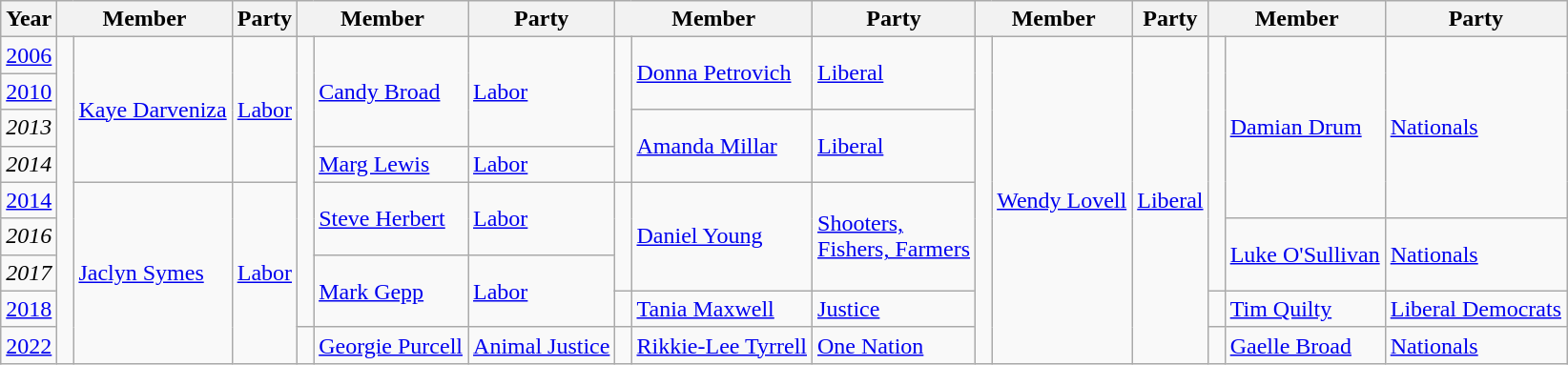<table class=wikitable>
<tr>
<th>Year</th>
<th colspan=2>Member</th>
<th>Party</th>
<th colspan=2>Member</th>
<th>Party</th>
<th colspan=2>Member</th>
<th>Party</th>
<th colspan=2>Member</th>
<th>Party</th>
<th colspan=2>Member</th>
<th>Party</th>
</tr>
<tr>
<td><a href='#'>2006</a></td>
<td rowspan=9 > </td>
<td rowspan=4><a href='#'>Kaye Darveniza</a></td>
<td rowspan=4><a href='#'>Labor</a></td>
<td rowspan=8 > </td>
<td rowspan=3><a href='#'>Candy Broad</a></td>
<td rowspan=3><a href='#'>Labor</a></td>
<td rowspan=4 > </td>
<td rowspan=2><a href='#'>Donna Petrovich</a></td>
<td rowspan=2><a href='#'>Liberal</a></td>
<td rowspan=9 > </td>
<td rowspan=9><a href='#'>Wendy Lovell</a></td>
<td rowspan=9><a href='#'>Liberal</a></td>
<td rowspan=7 > </td>
<td rowspan=5><a href='#'>Damian Drum</a></td>
<td rowspan=5><a href='#'>Nationals</a></td>
</tr>
<tr>
<td><a href='#'>2010</a></td>
</tr>
<tr>
<td><em>2013</em></td>
<td rowspan=2><a href='#'>Amanda Millar</a></td>
<td rowspan=2><a href='#'>Liberal</a></td>
</tr>
<tr>
<td><em>2014</em></td>
<td><a href='#'>Marg Lewis</a></td>
<td><a href='#'>Labor</a></td>
</tr>
<tr>
<td><a href='#'>2014</a></td>
<td rowspan=5><a href='#'>Jaclyn Symes</a></td>
<td rowspan=5><a href='#'>Labor</a></td>
<td rowspan=2><a href='#'>Steve Herbert</a></td>
<td rowspan=2><a href='#'>Labor</a></td>
<td rowspan=3 > </td>
<td rowspan=3><a href='#'>Daniel Young</a></td>
<td rowspan=3><a href='#'>Shooters,<br>Fishers, Farmers</a></td>
</tr>
<tr>
<td><em>2016</em></td>
<td rowspan=2><a href='#'>Luke O'Sullivan</a></td>
<td rowspan=2><a href='#'>Nationals</a></td>
</tr>
<tr>
<td><em>2017</em></td>
<td rowspan=2><a href='#'>Mark Gepp</a></td>
<td rowspan=2><a href='#'>Labor</a></td>
</tr>
<tr>
<td><a href='#'>2018</a></td>
<td> </td>
<td><a href='#'>Tania Maxwell</a></td>
<td><a href='#'>Justice</a></td>
<td> </td>
<td><a href='#'>Tim Quilty</a></td>
<td><a href='#'>Liberal Democrats</a></td>
</tr>
<tr>
<td><a href='#'>2022</a></td>
<td> </td>
<td><a href='#'>Georgie Purcell</a></td>
<td><a href='#'>Animal Justice</a></td>
<td> </td>
<td><a href='#'>Rikkie-Lee Tyrrell</a></td>
<td><a href='#'>One Nation</a></td>
<td> </td>
<td><a href='#'>Gaelle Broad</a></td>
<td><a href='#'>Nationals</a></td>
</tr>
</table>
